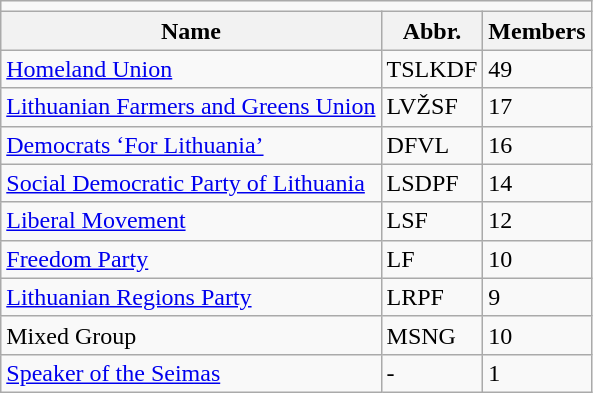<table class=wikitable style="text-align:left">
<tr>
<td colspan=4 align=center></td>
</tr>
<tr>
<th>Name</th>
<th>Abbr.</th>
<th>Members</th>
</tr>
<tr>
<td><a href='#'>Homeland Union</a></td>
<td>TSLKDF</td>
<td>49</td>
</tr>
<tr>
<td><a href='#'>Lithuanian Farmers and Greens Union</a></td>
<td>LVŽSF</td>
<td>17</td>
</tr>
<tr>
<td><a href='#'>Democrats ‘For Lithuania’</a></td>
<td>DFVL</td>
<td>16</td>
</tr>
<tr>
<td><a href='#'>Social Democratic Party of Lithuania</a></td>
<td>LSDPF</td>
<td>14</td>
</tr>
<tr>
<td><a href='#'>Liberal Movement</a></td>
<td>LSF</td>
<td>12</td>
</tr>
<tr>
<td><a href='#'>Freedom Party</a></td>
<td>LF</td>
<td>10</td>
</tr>
<tr>
<td><a href='#'>Lithuanian Regions Party</a></td>
<td>LRPF</td>
<td>9</td>
</tr>
<tr>
<td>Mixed Group</td>
<td>MSNG</td>
<td>10</td>
</tr>
<tr>
<td><a href='#'>Speaker of the Seimas</a></td>
<td>-</td>
<td>1</td>
</tr>
</table>
